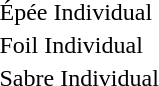<table>
<tr>
<td rowspan="2">Épée Individual</td>
<td rowspan="2"></td>
<td rowspan="2"></td>
<td></td>
</tr>
<tr>
<td></td>
</tr>
<tr>
<td rowspan="2">Foil Individual</td>
<td rowspan="2"></td>
<td rowspan="2"></td>
<td></td>
</tr>
<tr>
<td></td>
</tr>
<tr>
<td rowspan="2">Sabre Individual</td>
<td rowspan="2"></td>
<td rowspan="2"></td>
<td></td>
</tr>
<tr>
<td></td>
</tr>
</table>
